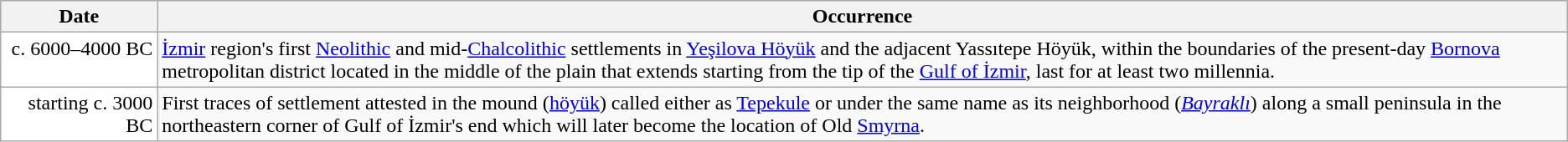<table class="wikitable">
<tr>
<th width="10%"><strong>Date</strong></th>
<th><strong>Occurrence</strong></th>
</tr>
<tr>
<td valign="top" align="right" style="background:White">c. 6000–4000 BC</td>
<td><a href='#'>İzmir</a> region's first <a href='#'>Neolithic</a> and mid-<a href='#'>Chalcolithic</a> settlements in <a href='#'>Yeşilova Höyük</a> and the adjacent Yassıtepe Höyük, within the boundaries of the present-day <a href='#'>Bornova</a> metropolitan district located in the middle of the plain that extends starting from the tip of the <a href='#'>Gulf of İzmir</a>, last for at least two millennia.</td>
</tr>
<tr>
<td valign="top" align="right" style="background:White">starting c. 3000 BC</td>
<td>First traces of settlement attested in the mound (<a href='#'>höyük</a>) called either as <a href='#'>Tepekule</a> or under the same name as its neighborhood (<em><a href='#'>Bayraklı</a></em>) along a small peninsula in the northeastern corner of Gulf of İzmir's end which will later become the location of Old <a href='#'>Smyrna</a>.</td>
</tr>
</table>
